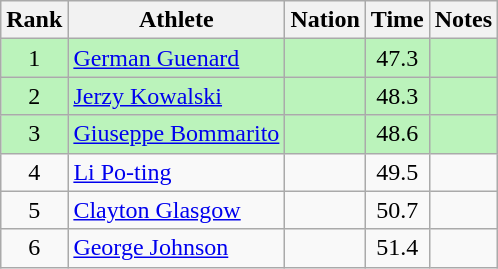<table class="wikitable sortable" style="text-align:center">
<tr>
<th>Rank</th>
<th>Athlete</th>
<th>Nation</th>
<th>Time</th>
<th>Notes</th>
</tr>
<tr bgcolor=bbf3bb>
<td>1</td>
<td align=left><a href='#'>German Guenard</a></td>
<td align=left></td>
<td>47.3</td>
<td></td>
</tr>
<tr align=center bgcolor=bbf3bb>
<td>2</td>
<td align=left><a href='#'>Jerzy Kowalski</a></td>
<td align=left></td>
<td>48.3</td>
<td></td>
</tr>
<tr align=center bgcolor=bbf3bb>
<td>3</td>
<td align=left><a href='#'>Giuseppe Bommarito</a></td>
<td align=left></td>
<td>48.6</td>
<td></td>
</tr>
<tr align=center>
<td>4</td>
<td align=left><a href='#'>Li Po-ting</a></td>
<td align=left></td>
<td>49.5</td>
<td></td>
</tr>
<tr align=center>
<td>5</td>
<td align=left><a href='#'>Clayton Glasgow</a></td>
<td align=left></td>
<td>50.7</td>
<td></td>
</tr>
<tr align=center>
<td>6</td>
<td align=left><a href='#'>George Johnson</a></td>
<td align=left></td>
<td>51.4</td>
<td></td>
</tr>
</table>
